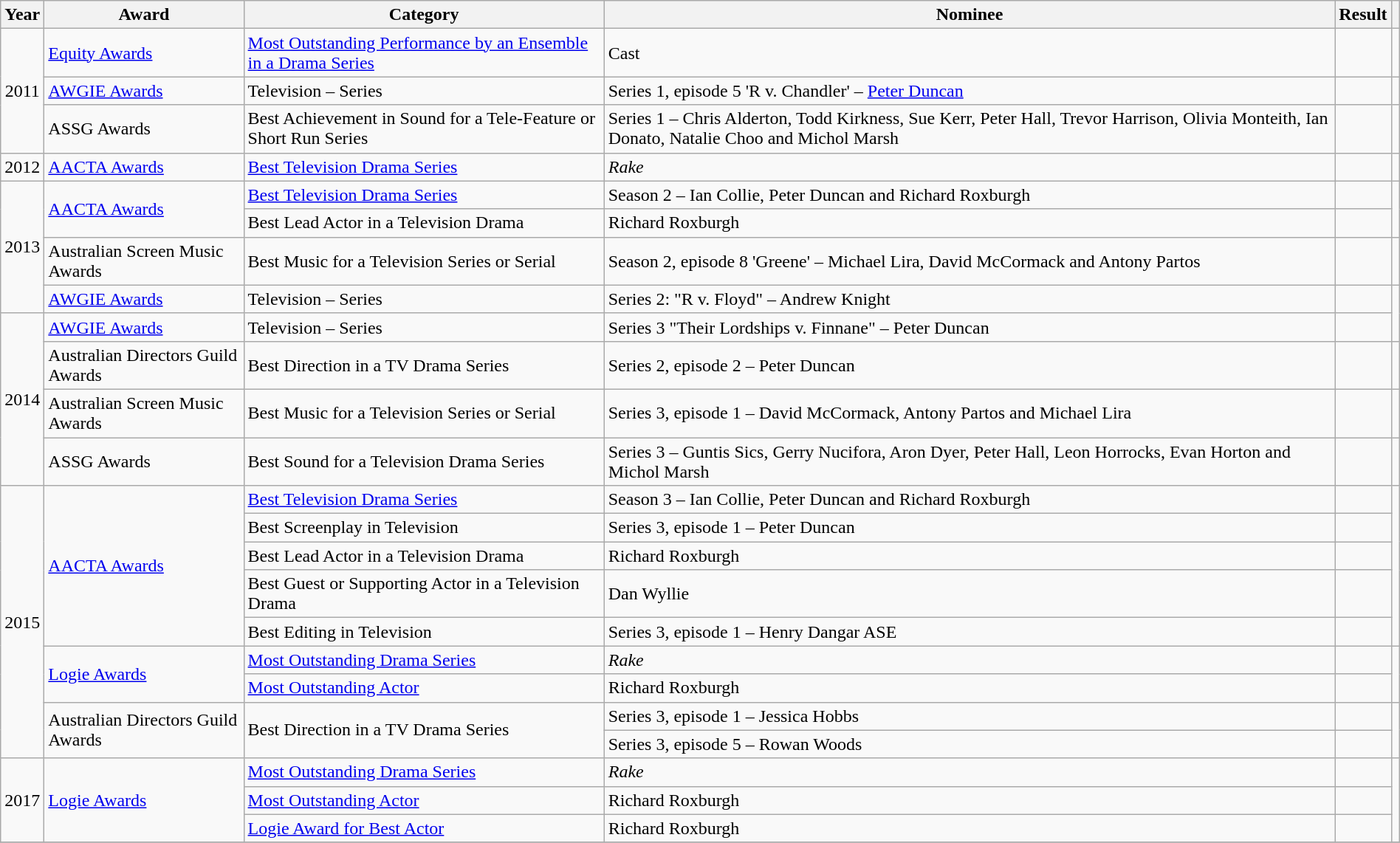<table class="wikitable" width=100%>
<tr>
<th>Year</th>
<th>Award</th>
<th>Category</th>
<th>Nominee</th>
<th>Result</th>
<th></th>
</tr>
<tr>
<td rowspan="3" align="center">2011</td>
<td><a href='#'>Equity Awards</a></td>
<td><a href='#'>Most Outstanding Performance by an Ensemble in a Drama Series</a></td>
<td>Cast</td>
<td></td>
<td align="center"></td>
</tr>
<tr>
<td><a href='#'>AWGIE Awards</a></td>
<td>Television – Series</td>
<td>Series 1, episode 5 'R v. Chandler' – <a href='#'>Peter Duncan</a></td>
<td></td>
<td align="center"></td>
</tr>
<tr>
<td>ASSG Awards</td>
<td>Best Achievement in Sound for a Tele-Feature or Short Run Series</td>
<td>Series 1 – Chris Alderton, Todd Kirkness, Sue Kerr, Peter Hall, Trevor Harrison, Olivia Monteith, Ian Donato, Natalie Choo and Michol Marsh</td>
<td></td>
<td></td>
</tr>
<tr>
<td align="center">2012</td>
<td><a href='#'>AACTA Awards</a></td>
<td><a href='#'>Best Television Drama Series</a></td>
<td><em>Rake</em></td>
<td></td>
<td align="center"></td>
</tr>
<tr>
<td rowspan="4">2013</td>
<td rowspan="2"><a href='#'>AACTA Awards</a></td>
<td><a href='#'>Best Television Drama Series</a></td>
<td>Season 2 – Ian Collie, Peter Duncan and Richard Roxburgh</td>
<td></td>
<td rowspan="2"></td>
</tr>
<tr>
<td>Best Lead Actor in a Television Drama</td>
<td>Richard Roxburgh</td>
<td></td>
</tr>
<tr>
<td>Australian Screen Music Awards</td>
<td>Best Music for a Television Series or Serial</td>
<td>Season 2, episode 8 'Greene' – Michael Lira, David McCormack and Antony Partos</td>
<td></td>
<td></td>
</tr>
<tr>
<td><a href='#'>AWGIE Awards</a></td>
<td>Television – Series</td>
<td>Series 2: "R v. Floyd" – Andrew Knight</td>
<td></td>
<td rowspan="2"></td>
</tr>
<tr>
<td rowspan="4">2014</td>
<td><a href='#'>AWGIE Awards</a></td>
<td>Television – Series</td>
<td>Series 3 "Their Lordships v. Finnane" – Peter Duncan</td>
<td></td>
</tr>
<tr>
<td>Australian Directors Guild Awards</td>
<td>Best Direction in a TV Drama Series</td>
<td>Series 2, episode 2 – Peter Duncan</td>
<td></td>
<td></td>
</tr>
<tr>
<td>Australian Screen Music Awards</td>
<td>Best Music for a Television Series or Serial</td>
<td>Series 3, episode 1 – David McCormack, Antony Partos and Michael Lira</td>
<td></td>
<td></td>
</tr>
<tr>
<td>ASSG Awards</td>
<td>Best Sound for a Television Drama Series</td>
<td>Series 3 – Guntis Sics, Gerry Nucifora, Aron Dyer, Peter Hall, Leon Horrocks, Evan Horton and Michol Marsh</td>
<td></td>
<td></td>
</tr>
<tr>
<td rowspan="9">2015</td>
<td rowspan="5"><a href='#'>AACTA Awards</a></td>
<td><a href='#'>Best Television Drama Series</a></td>
<td>Season 3 – Ian Collie, Peter Duncan and Richard Roxburgh</td>
<td></td>
<td rowspan="5"></td>
</tr>
<tr>
<td>Best Screenplay in Television</td>
<td>Series 3, episode 1 – Peter Duncan</td>
<td></td>
</tr>
<tr>
<td>Best Lead Actor in a Television Drama</td>
<td>Richard Roxburgh</td>
<td></td>
</tr>
<tr>
<td>Best Guest or Supporting Actor in a Television Drama</td>
<td>Dan Wyllie</td>
<td></td>
</tr>
<tr>
<td>Best Editing in Television</td>
<td>Series 3, episode 1 – Henry Dangar ASE</td>
<td></td>
</tr>
<tr>
<td rowspan="2"><a href='#'>Logie Awards</a></td>
<td><a href='#'>Most Outstanding Drama Series</a></td>
<td><em>Rake</em></td>
<td></td>
<td rowspan="2" align="center"></td>
</tr>
<tr>
<td><a href='#'>Most Outstanding Actor</a></td>
<td>Richard Roxburgh</td>
<td></td>
</tr>
<tr>
<td rowspan="2">Australian Directors Guild Awards</td>
<td rowspan="2">Best Direction in a TV Drama Series</td>
<td>Series 3, episode 1 – Jessica Hobbs</td>
<td></td>
<td rowspan="2"></td>
</tr>
<tr>
<td>Series 3, episode 5 – Rowan Woods</td>
<td></td>
</tr>
<tr>
<td rowspan="3">2017</td>
<td rowspan="3"><a href='#'>Logie Awards</a></td>
<td><a href='#'>Most Outstanding Drama Series</a></td>
<td><em>Rake</em></td>
<td></td>
<td rowspan="3" align="center"></td>
</tr>
<tr>
<td><a href='#'>Most Outstanding Actor</a></td>
<td>Richard Roxburgh</td>
<td></td>
</tr>
<tr>
<td><a href='#'>Logie Award for Best Actor</a></td>
<td>Richard Roxburgh</td>
<td></td>
</tr>
<tr>
</tr>
</table>
